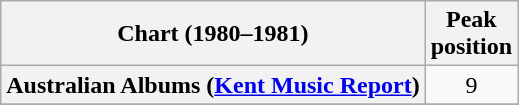<table class="wikitable sortable plainrowheaders" style="text-align:center">
<tr>
<th>Chart (1980–1981)</th>
<th>Peak<br>position</th>
</tr>
<tr>
<th scope="row">Australian Albums (<a href='#'>Kent Music Report</a>)</th>
<td>9</td>
</tr>
<tr>
</tr>
<tr>
</tr>
<tr>
</tr>
<tr>
</tr>
<tr>
</tr>
<tr>
</tr>
<tr>
</tr>
<tr>
</tr>
</table>
